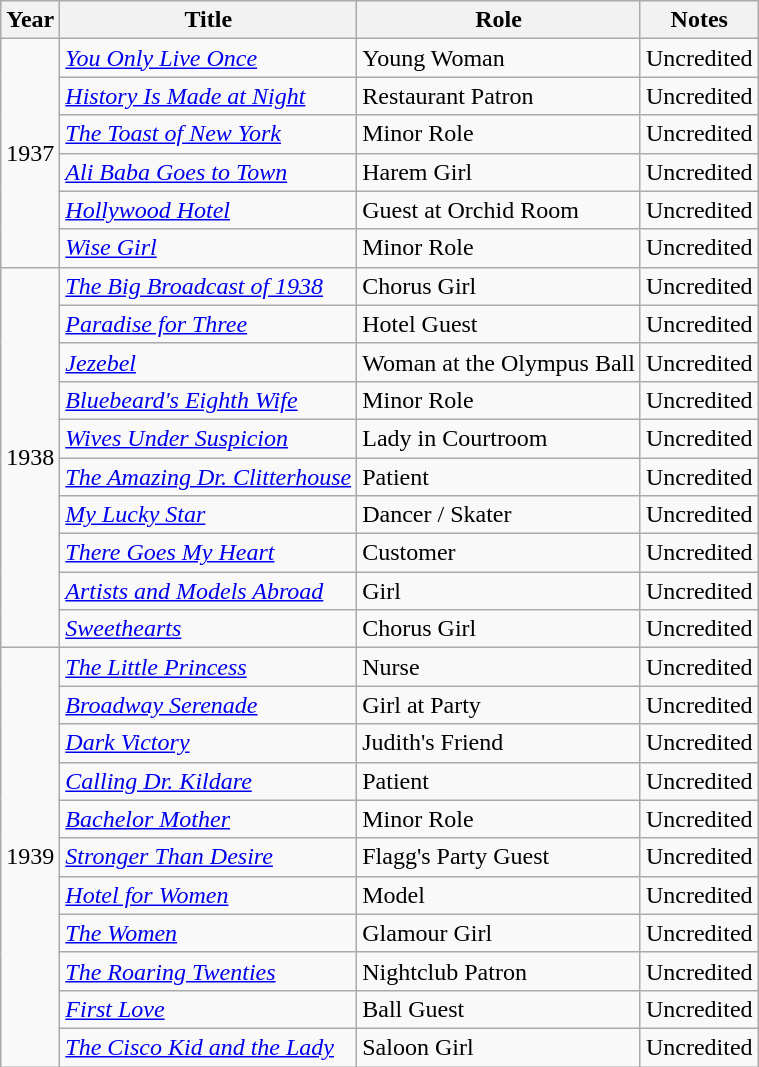<table class="wikitable">
<tr>
<th>Year</th>
<th>Title</th>
<th>Role</th>
<th>Notes</th>
</tr>
<tr>
<td rowspan="6">1937</td>
<td><em><a href='#'>You Only Live Once</a></em></td>
<td>Young Woman</td>
<td>Uncredited</td>
</tr>
<tr>
<td><em><a href='#'>History Is Made at Night</a></em></td>
<td>Restaurant Patron</td>
<td>Uncredited</td>
</tr>
<tr>
<td><em><a href='#'>The Toast of New York</a></em></td>
<td>Minor Role</td>
<td>Uncredited</td>
</tr>
<tr>
<td><em><a href='#'>Ali Baba Goes to Town</a></em></td>
<td>Harem Girl</td>
<td>Uncredited</td>
</tr>
<tr>
<td><em><a href='#'>Hollywood Hotel</a></em></td>
<td>Guest at Orchid Room</td>
<td>Uncredited</td>
</tr>
<tr>
<td><em><a href='#'>Wise Girl</a></em></td>
<td>Minor Role</td>
<td>Uncredited</td>
</tr>
<tr>
<td rowspan="10">1938</td>
<td><em><a href='#'>The Big Broadcast of 1938</a></em></td>
<td>Chorus Girl</td>
<td>Uncredited</td>
</tr>
<tr>
<td><em><a href='#'>Paradise for Three</a></em></td>
<td>Hotel Guest</td>
<td>Uncredited</td>
</tr>
<tr>
<td><em><a href='#'>Jezebel</a></em></td>
<td>Woman at the Olympus Ball</td>
<td>Uncredited</td>
</tr>
<tr>
<td><em><a href='#'>Bluebeard's Eighth Wife</a></em></td>
<td>Minor Role</td>
<td>Uncredited</td>
</tr>
<tr>
<td><em><a href='#'>Wives Under Suspicion</a></em></td>
<td>Lady in Courtroom</td>
<td>Uncredited</td>
</tr>
<tr>
<td><em><a href='#'>The Amazing Dr. Clitterhouse</a></em></td>
<td>Patient</td>
<td>Uncredited</td>
</tr>
<tr>
<td><em><a href='#'>My Lucky Star</a></em></td>
<td>Dancer / Skater</td>
<td>Uncredited</td>
</tr>
<tr>
<td><em><a href='#'>There Goes My Heart</a></em></td>
<td>Customer</td>
<td>Uncredited</td>
</tr>
<tr>
<td><em><a href='#'>Artists and Models Abroad</a></em></td>
<td>Girl</td>
<td>Uncredited</td>
</tr>
<tr>
<td><em><a href='#'>Sweethearts</a></em></td>
<td>Chorus Girl</td>
<td>Uncredited</td>
</tr>
<tr>
<td rowspan="11">1939</td>
<td><em><a href='#'>The Little Princess</a></em></td>
<td>Nurse</td>
<td>Uncredited</td>
</tr>
<tr>
<td><em><a href='#'>Broadway Serenade</a></em></td>
<td>Girl at Party</td>
<td>Uncredited</td>
</tr>
<tr>
<td><em><a href='#'>Dark Victory</a></em></td>
<td>Judith's Friend</td>
<td>Uncredited</td>
</tr>
<tr>
<td><em><a href='#'>Calling Dr. Kildare</a></em></td>
<td>Patient</td>
<td>Uncredited</td>
</tr>
<tr>
<td><em><a href='#'>Bachelor Mother</a></em></td>
<td>Minor Role</td>
<td>Uncredited</td>
</tr>
<tr>
<td><em><a href='#'>Stronger Than Desire</a></em></td>
<td>Flagg's Party Guest</td>
<td>Uncredited</td>
</tr>
<tr>
<td><em><a href='#'>Hotel for Women</a></em></td>
<td>Model</td>
<td>Uncredited</td>
</tr>
<tr>
<td><em><a href='#'>The Women</a></em></td>
<td>Glamour Girl</td>
<td>Uncredited</td>
</tr>
<tr>
<td><em><a href='#'>The Roaring Twenties</a></em></td>
<td>Nightclub Patron</td>
<td>Uncredited</td>
</tr>
<tr>
<td><em><a href='#'>First Love</a></em></td>
<td>Ball Guest</td>
<td>Uncredited</td>
</tr>
<tr>
<td><em><a href='#'>The Cisco Kid and the Lady</a></em></td>
<td>Saloon Girl</td>
<td>Uncredited</td>
</tr>
</table>
